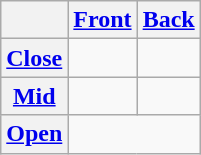<table class="wikitable">
<tr>
<th></th>
<th><a href='#'>Front</a></th>
<th><a href='#'>Back</a></th>
</tr>
<tr>
<th><a href='#'>Close</a></th>
<td align="center"></td>
<td align="center"></td>
</tr>
<tr>
<th><a href='#'>Mid</a></th>
<td align="center"></td>
<td align="center"></td>
</tr>
<tr align="center">
<th><a href='#'>Open</a></th>
<td colspan="2"></td>
</tr>
</table>
